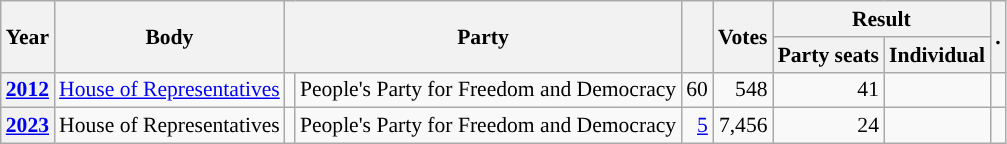<table class="wikitable plainrowheaders sortable" border=2 cellpadding=4 cellspacing=0 style="border: 1px #aaa solid; font-size: 90%; text-align:center;">
<tr>
<th scope="col" rowspan=2>Year</th>
<th scope="col" rowspan=2>Body</th>
<th scope="col" colspan=2 rowspan=2>Party</th>
<th scope="col" rowspan=2></th>
<th scope="col" rowspan=2>Votes</th>
<th scope="colgroup" colspan=2>Result</th>
<th scope="col" rowspan=2 class="unsortable">.</th>
</tr>
<tr>
<th scope="col">Party seats</th>
<th scope="col">Individual</th>
</tr>
<tr>
<th scope="row"><a href='#'>2012</a></th>
<td><a href='#'>House of Representatives</a></td>
<td style="background-color:"></td>
<td>People's Party for Freedom and Democracy</td>
<td style=text-align:right>60</td>
<td style=text-align:right>548</td>
<td style=text-align:right>41</td>
<td></td>
<td></td>
</tr>
<tr>
<th scope="row"><a href='#'>2023</a></th>
<td>House of Representatives</td>
<td style="background-color:"></td>
<td>People's Party for Freedom and Democracy</td>
<td style=text-align:right><a href='#'>5</a></td>
<td style=text-align:right>7,456</td>
<td style=text-align:right>24</td>
<td></td>
<td></td>
</tr>
</table>
